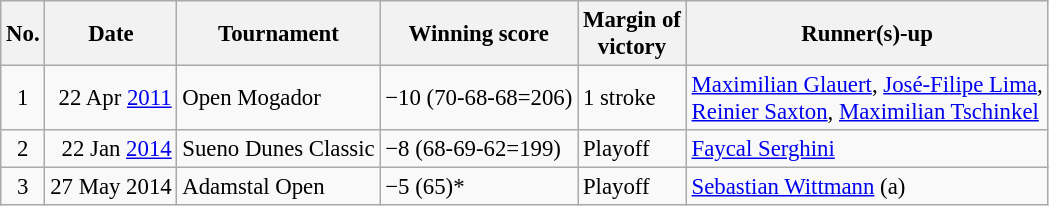<table class="wikitable" style="font-size:95%;">
<tr>
<th>No.</th>
<th>Date</th>
<th>Tournament</th>
<th>Winning score</th>
<th>Margin of<br>victory</th>
<th>Runner(s)-up</th>
</tr>
<tr>
<td align=center>1</td>
<td align=right>22 Apr <a href='#'>2011</a></td>
<td>Open Mogador</td>
<td>−10 (70-68-68=206)</td>
<td>1 stroke</td>
<td> <a href='#'>Maximilian Glauert</a>,  <a href='#'>José-Filipe Lima</a>,<br> <a href='#'>Reinier Saxton</a>,  <a href='#'>Maximilian Tschinkel</a></td>
</tr>
<tr>
<td align=center>2</td>
<td align=right>22 Jan <a href='#'>2014</a></td>
<td>Sueno Dunes Classic</td>
<td>−8 (68-69-62=199)</td>
<td>Playoff</td>
<td> <a href='#'>Faycal Serghini</a></td>
</tr>
<tr>
<td align=center>3</td>
<td align=right>27 May 2014</td>
<td>Adamstal Open</td>
<td>−5 (65)*</td>
<td>Playoff</td>
<td> <a href='#'>Sebastian Wittmann</a> (a)</td>
</tr>
</table>
